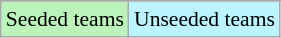<table class="wikitable" style="font-size:90%; text-align:center;">
<tr>
</tr>
<tr>
<td style="background:#BBF3BB;">Seeded teams</td>
<td style="background:#BBF3FF;">Unseeded teams</td>
</tr>
</table>
